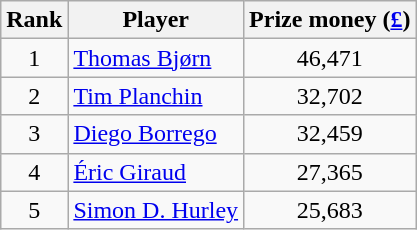<table class="wikitable">
<tr>
<th>Rank</th>
<th>Player</th>
<th>Prize money (<a href='#'>£</a>)</th>
</tr>
<tr>
<td align=center>1</td>
<td> <a href='#'>Thomas Bjørn</a></td>
<td align=center>46,471</td>
</tr>
<tr>
<td align=center>2</td>
<td> <a href='#'>Tim Planchin</a></td>
<td align=center>32,702</td>
</tr>
<tr>
<td align=center>3</td>
<td> <a href='#'>Diego Borrego</a></td>
<td align=center>32,459</td>
</tr>
<tr>
<td align=center>4</td>
<td> <a href='#'>Éric Giraud</a></td>
<td align=center>27,365</td>
</tr>
<tr>
<td align=center>5</td>
<td> <a href='#'>Simon D. Hurley</a></td>
<td align=center>25,683</td>
</tr>
</table>
